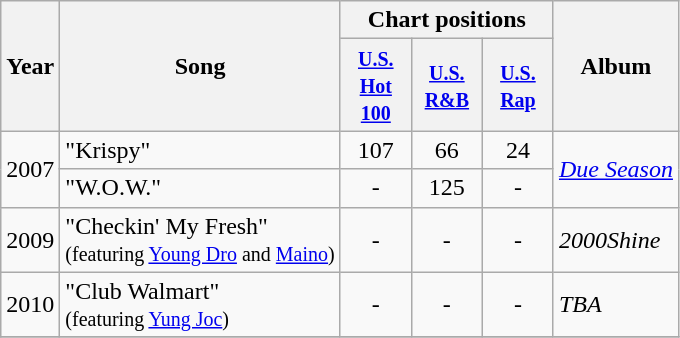<table class="wikitable">
<tr>
<th rowspan="2">Year</th>
<th rowspan="2">Song</th>
<th colspan="3">Chart positions</th>
<th rowspan="2">Album</th>
</tr>
<tr>
<th width="40"><small><a href='#'>U.S. Hot 100</a></small></th>
<th width="40"><small><a href='#'>U.S. R&B</a></small></th>
<th width="40"><small><a href='#'>U.S. Rap</a></small></th>
</tr>
<tr>
<td align="center" rowspan=2>2007</td>
<td align="left">"Krispy"</td>
<td align="center">107</td>
<td align="center">66</td>
<td align="center">24</td>
<td align="left" rowspan=2><em><a href='#'>Due Season</a></em></td>
</tr>
<tr>
<td align="left">"W.O.W."</td>
<td align="center">-</td>
<td align="center">125</td>
<td align="center">-</td>
</tr>
<tr>
<td align="center" rowspan="1">2009</td>
<td align="left">"Checkin' My Fresh"<br><small>(featuring <a href='#'>Young Dro</a> and <a href='#'>Maino</a>)</small></td>
<td align="center">-</td>
<td align="center">-</td>
<td align="center">-</td>
<td align="left" rowspan="1"><em>2000Shine</em></td>
</tr>
<tr>
<td align="center" rowspan="1">2010</td>
<td align="left">"Club Walmart"<br><small>(featuring <a href='#'>Yung Joc</a>)</small></td>
<td align="center">-</td>
<td align="center">-</td>
<td align="center">-</td>
<td align="left" rowspan="1"><em>TBA</em></td>
</tr>
<tr>
</tr>
</table>
